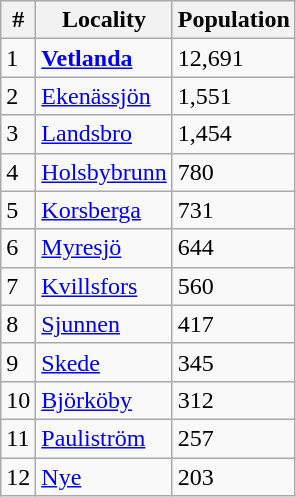<table class="wikitable">
<tr>
<th>#</th>
<th>Locality</th>
<th>Population</th>
</tr>
<tr>
<td>1</td>
<td><strong><a href='#'>Vetlanda</a></strong></td>
<td>12,691</td>
</tr>
<tr>
<td>2</td>
<td><a href='#'>Ekenässjön</a></td>
<td>1,551</td>
</tr>
<tr>
<td>3</td>
<td><a href='#'>Landsbro</a></td>
<td>1,454</td>
</tr>
<tr>
<td>4</td>
<td><a href='#'>Holsbybrunn</a></td>
<td>780</td>
</tr>
<tr>
<td>5</td>
<td><a href='#'>Korsberga</a></td>
<td>731</td>
</tr>
<tr>
<td>6</td>
<td><a href='#'>Myresjö</a></td>
<td>644</td>
</tr>
<tr>
<td>7</td>
<td><a href='#'>Kvillsfors</a></td>
<td>560</td>
</tr>
<tr>
<td>8</td>
<td><a href='#'>Sjunnen</a></td>
<td>417</td>
</tr>
<tr>
<td>9</td>
<td><a href='#'>Skede</a></td>
<td>345</td>
</tr>
<tr>
<td>10</td>
<td><a href='#'>Björköby</a></td>
<td>312</td>
</tr>
<tr>
<td>11</td>
<td><a href='#'>Pauliström</a></td>
<td>257</td>
</tr>
<tr>
<td>12</td>
<td><a href='#'>Nye</a></td>
<td>203</td>
</tr>
</table>
